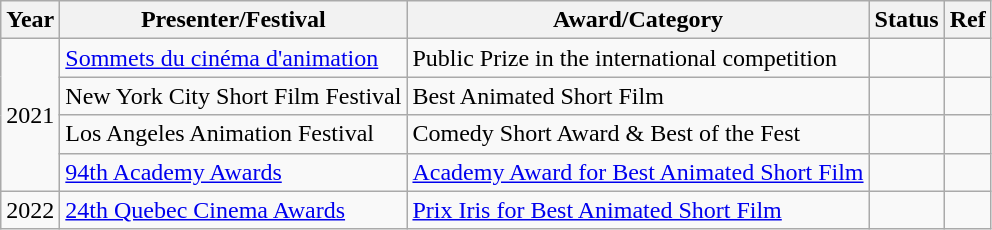<table class="wikitable">
<tr>
<th>Year</th>
<th>Presenter/Festival</th>
<th>Award/Category</th>
<th>Status</th>
<th>Ref</th>
</tr>
<tr>
<td rowspan="4">2021</td>
<td><a href='#'>Sommets du cinéma d'animation</a></td>
<td>Public Prize in the international competition</td>
<td></td>
<td></td>
</tr>
<tr>
<td>New York City Short Film Festival</td>
<td>Best Animated Short Film</td>
<td></td>
<td></td>
</tr>
<tr>
<td>Los Angeles Animation Festival</td>
<td>Comedy Short Award & Best of the Fest</td>
<td></td>
<td></td>
</tr>
<tr>
<td><a href='#'>94th Academy Awards</a></td>
<td><a href='#'>Academy Award for Best Animated Short Film</a></td>
<td></td>
<td></td>
</tr>
<tr>
<td>2022</td>
<td><a href='#'>24th Quebec Cinema Awards</a></td>
<td><a href='#'>Prix Iris for Best Animated Short Film</a></td>
<td></td>
<td></td>
</tr>
</table>
